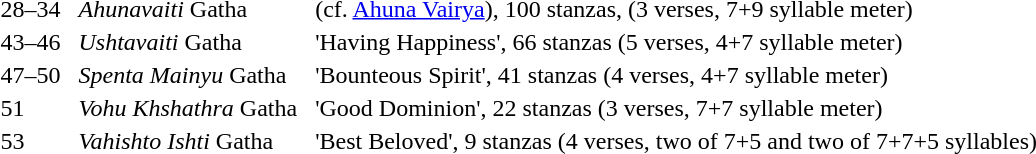<table>
<tr>
<td>28–34</td>
<td> </td>
<td><em>Ahunavaiti</em> Gatha</td>
<td> </td>
<td>(cf. <a href='#'>Ahuna Vairya</a>), 100 stanzas, (3 verses, 7+9 syllable meter)</td>
</tr>
<tr>
<td>43–46</td>
<td> </td>
<td><em>Ushtavaiti</em> Gatha</td>
<td> </td>
<td>'Having Happiness', 66 stanzas (5 verses, 4+7 syllable meter)</td>
</tr>
<tr>
<td>47–50</td>
<td> </td>
<td><em>Spenta Mainyu</em> Gatha</td>
<td> </td>
<td>'Bounteous Spirit', 41 stanzas (4 verses, 4+7 syllable meter)</td>
</tr>
<tr>
<td>51</td>
<td> </td>
<td><em>Vohu Khshathra</em> Gatha</td>
<td> </td>
<td>'Good Dominion', 22 stanzas (3 verses, 7+7 syllable meter)</td>
</tr>
<tr>
<td>53</td>
<td> </td>
<td><em>Vahishto Ishti</em> Gatha</td>
<td> </td>
<td>'Best Beloved', 9 stanzas (4 verses, two of 7+5 and two of 7+7+5 syllables)</td>
</tr>
</table>
